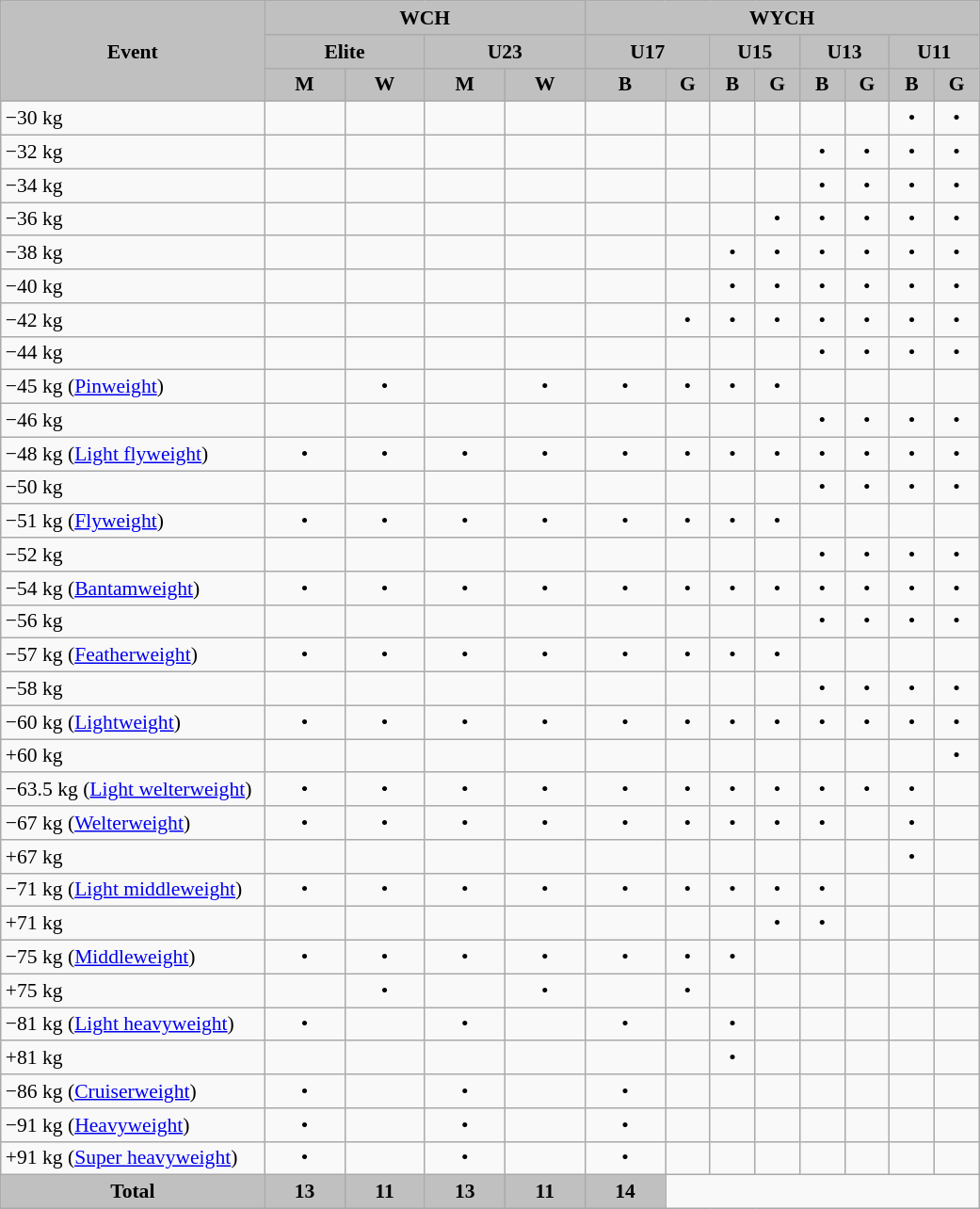<table class=wikitable style="text-align:center; font-size:90%;">
<tr>
<th rowspan=3 style="width: 180px; background-color:#C0C0C0">Event</th>
<th colspan=4 style="width: 100px; background-color:#C0C0C0">WCH</th>
<th colspan=8 style="width: 200px; background-color:#C0C0C0">WYCH</th>
</tr>
<tr>
<th colspan=2 style="width: 50px; background-color:#C0C0C0">Elite</th>
<th colspan=2 style="width: 50px; background-color:#C0C0C0">U23</th>
<th colspan=2 style="width: 50px; background-color:#C0C0C0">U17</th>
<th colspan=2 style="width: 50px; background-color:#C0C0C0">U15</th>
<th colspan=2 style="width: 50px; background-color:#C0C0C0">U13</th>
<th colspan=2 style="width: 50px; background-color:#C0C0C0">U11</th>
</tr>
<tr>
<th style="width: 25px; background-color:#C0C0C0">M</th>
<th style="width: 25px; background-color:#C0C0C0">W</th>
<th style="width: 25px; background-color:#C0C0C0">M</th>
<th style="width: 25px; background-color:#C0C0C0">W</th>
<th style="width: 25px; background-color:#C0C0C0">B</th>
<th style="width: 25px; background-color:#C0C0C0">G</th>
<th style="width: 25px; background-color:#C0C0C0">B</th>
<th style="width: 25px; background-color:#C0C0C0">G</th>
<th style="width: 25px; background-color:#C0C0C0">B</th>
<th style="width: 25px; background-color:#C0C0C0">G</th>
<th style="width: 25px; background-color:#C0C0C0">B</th>
<th style="width: 25px; background-color:#C0C0C0">G</th>
</tr>
<tr>
<td style="text-align:left;">−30 kg</td>
<td></td>
<td></td>
<td></td>
<td></td>
<td></td>
<td></td>
<td></td>
<td></td>
<td></td>
<td></td>
<td>•</td>
<td>•</td>
</tr>
<tr>
<td style="text-align:left;">−32 kg</td>
<td></td>
<td></td>
<td></td>
<td></td>
<td></td>
<td></td>
<td></td>
<td></td>
<td>•</td>
<td>•</td>
<td>•</td>
<td>•</td>
</tr>
<tr>
<td style="text-align:left;">−34 kg</td>
<td></td>
<td></td>
<td></td>
<td></td>
<td></td>
<td></td>
<td></td>
<td></td>
<td>•</td>
<td>•</td>
<td>•</td>
<td>•</td>
</tr>
<tr>
<td style="text-align:left;">−36 kg</td>
<td></td>
<td></td>
<td></td>
<td></td>
<td></td>
<td></td>
<td></td>
<td>•</td>
<td>•</td>
<td>•</td>
<td>•</td>
<td>•</td>
</tr>
<tr>
<td style="text-align:left;">−38 kg</td>
<td></td>
<td></td>
<td></td>
<td></td>
<td></td>
<td></td>
<td>•</td>
<td>•</td>
<td>•</td>
<td>•</td>
<td>•</td>
<td>•</td>
</tr>
<tr>
<td style="text-align:left;">−40 kg</td>
<td></td>
<td></td>
<td></td>
<td></td>
<td></td>
<td></td>
<td>•</td>
<td>•</td>
<td>•</td>
<td>•</td>
<td>•</td>
<td>•</td>
</tr>
<tr>
<td style="text-align:left;">−42 kg</td>
<td></td>
<td></td>
<td></td>
<td></td>
<td></td>
<td>•</td>
<td>•</td>
<td>•</td>
<td>•</td>
<td>•</td>
<td>•</td>
<td>•</td>
</tr>
<tr>
<td style="text-align:left;">−44 kg</td>
<td></td>
<td></td>
<td></td>
<td></td>
<td></td>
<td></td>
<td></td>
<td></td>
<td>•</td>
<td>•</td>
<td>•</td>
<td>•</td>
</tr>
<tr>
<td style="text-align:left;">−45 kg (<a href='#'>Pinweight</a>)</td>
<td></td>
<td>•</td>
<td></td>
<td>•</td>
<td>•</td>
<td>•</td>
<td>•</td>
<td>•</td>
<td></td>
<td></td>
<td></td>
<td></td>
</tr>
<tr>
<td style="text-align:left;">−46 kg</td>
<td></td>
<td></td>
<td></td>
<td></td>
<td></td>
<td></td>
<td></td>
<td></td>
<td>•</td>
<td>•</td>
<td>•</td>
<td>•</td>
</tr>
<tr>
<td style="text-align:left;">−48 kg (<a href='#'>Light flyweight</a>)</td>
<td>•</td>
<td>•</td>
<td>•</td>
<td>•</td>
<td>•</td>
<td>•</td>
<td>•</td>
<td>•</td>
<td>•</td>
<td>•</td>
<td>•</td>
<td>•</td>
</tr>
<tr>
<td style="text-align:left;">−50 kg</td>
<td></td>
<td></td>
<td></td>
<td></td>
<td></td>
<td></td>
<td></td>
<td></td>
<td>•</td>
<td>•</td>
<td>•</td>
<td>•</td>
</tr>
<tr>
<td style="text-align:left;">−51 kg (<a href='#'>Flyweight</a>)</td>
<td>•</td>
<td>•</td>
<td>•</td>
<td>•</td>
<td>•</td>
<td>•</td>
<td>•</td>
<td>•</td>
<td></td>
<td></td>
<td></td>
<td></td>
</tr>
<tr>
<td style="text-align:left;">−52 kg</td>
<td></td>
<td></td>
<td></td>
<td></td>
<td></td>
<td></td>
<td></td>
<td></td>
<td>•</td>
<td>•</td>
<td>•</td>
<td>•</td>
</tr>
<tr>
<td style="text-align:left;">−54 kg (<a href='#'>Bantamweight</a>)</td>
<td>•</td>
<td>•</td>
<td>•</td>
<td>•</td>
<td>•</td>
<td>•</td>
<td>•</td>
<td>•</td>
<td>•</td>
<td>•</td>
<td>•</td>
<td>•</td>
</tr>
<tr>
<td style="text-align:left;">−56 kg</td>
<td></td>
<td></td>
<td></td>
<td></td>
<td></td>
<td></td>
<td></td>
<td></td>
<td>•</td>
<td>•</td>
<td>•</td>
<td>•</td>
</tr>
<tr>
<td style="text-align:left;">−57 kg (<a href='#'>Featherweight</a>)</td>
<td>•</td>
<td>•</td>
<td>•</td>
<td>•</td>
<td>•</td>
<td>•</td>
<td>•</td>
<td>•</td>
<td></td>
<td></td>
<td></td>
<td></td>
</tr>
<tr>
<td style="text-align:left;">−58 kg</td>
<td></td>
<td></td>
<td></td>
<td></td>
<td></td>
<td></td>
<td></td>
<td></td>
<td>•</td>
<td>•</td>
<td>•</td>
<td>•</td>
</tr>
<tr>
<td style="text-align:left;">−60 kg (<a href='#'>Lightweight</a>)</td>
<td>•</td>
<td>•</td>
<td>•</td>
<td>•</td>
<td>•</td>
<td>•</td>
<td>•</td>
<td>•</td>
<td>•</td>
<td>•</td>
<td>•</td>
<td>•</td>
</tr>
<tr>
<td style="text-align:left;">+60 kg</td>
<td></td>
<td></td>
<td></td>
<td></td>
<td></td>
<td></td>
<td></td>
<td></td>
<td></td>
<td></td>
<td></td>
<td>•</td>
</tr>
<tr>
<td style="text-align:left;">−63.5 kg (<a href='#'>Light welterweight</a>)</td>
<td>•</td>
<td>•</td>
<td>•</td>
<td>•</td>
<td>•</td>
<td>•</td>
<td>•</td>
<td>•</td>
<td>•</td>
<td>•</td>
<td>•</td>
<td></td>
</tr>
<tr>
<td style="text-align:left;">−67 kg (<a href='#'>Welterweight</a>)</td>
<td>•</td>
<td>•</td>
<td>•</td>
<td>•</td>
<td>•</td>
<td>•</td>
<td>•</td>
<td>•</td>
<td>•</td>
<td></td>
<td>•</td>
<td></td>
</tr>
<tr>
<td style="text-align:left;">+67 kg</td>
<td></td>
<td></td>
<td></td>
<td></td>
<td></td>
<td></td>
<td></td>
<td></td>
<td></td>
<td></td>
<td>•</td>
<td></td>
</tr>
<tr>
<td style="text-align:left;">−71 kg (<a href='#'>Light middleweight</a>)</td>
<td>•</td>
<td>•</td>
<td>•</td>
<td>•</td>
<td>•</td>
<td>•</td>
<td>•</td>
<td>•</td>
<td>•</td>
<td></td>
<td></td>
<td></td>
</tr>
<tr>
<td style="text-align:left;">+71 kg</td>
<td></td>
<td></td>
<td></td>
<td></td>
<td></td>
<td></td>
<td></td>
<td>•</td>
<td>•</td>
<td></td>
<td></td>
<td></td>
</tr>
<tr>
<td style="text-align:left;">−75 kg (<a href='#'>Middleweight</a>)</td>
<td>•</td>
<td>•</td>
<td>•</td>
<td>•</td>
<td>•</td>
<td>•</td>
<td>•</td>
<td></td>
<td></td>
<td></td>
<td></td>
<td></td>
</tr>
<tr>
<td style="text-align:left;">+75 kg</td>
<td></td>
<td>•</td>
<td></td>
<td>•</td>
<td></td>
<td>•</td>
<td></td>
<td></td>
<td></td>
<td></td>
<td></td>
<td></td>
</tr>
<tr>
<td style="text-align:left;">−81 kg (<a href='#'>Light heavyweight</a>)</td>
<td>•</td>
<td></td>
<td>•</td>
<td></td>
<td>•</td>
<td></td>
<td>•</td>
<td></td>
<td></td>
<td></td>
<td></td>
<td></td>
</tr>
<tr>
<td style="text-align:left;">+81 kg</td>
<td></td>
<td></td>
<td></td>
<td></td>
<td></td>
<td></td>
<td>•</td>
<td></td>
<td></td>
<td></td>
<td></td>
<td></td>
</tr>
<tr>
<td style="text-align:left;">−86 kg (<a href='#'>Cruiserweight</a>)</td>
<td>•</td>
<td></td>
<td>•</td>
<td></td>
<td>•</td>
<td></td>
<td></td>
<td></td>
<td></td>
<td></td>
<td></td>
<td></td>
</tr>
<tr>
<td style="text-align:left;">−91 kg (<a href='#'>Heavyweight</a>)</td>
<td>•</td>
<td></td>
<td>•</td>
<td></td>
<td>•</td>
<td></td>
<td></td>
<td></td>
<td></td>
<td></td>
<td></td>
<td></td>
</tr>
<tr>
<td style="text-align:left;">+91 kg (<a href='#'>Super heavyweight</a>)</td>
<td>•</td>
<td></td>
<td>•</td>
<td></td>
<td>•</td>
<td></td>
<td></td>
<td></td>
<td></td>
<td></td>
<td></td>
<td></td>
</tr>
<tr>
<th style="width: 180px; background-color:#C0C0C0">Total</th>
<th style="width: 50px; background-color:#C0C0C0">13</th>
<th style="width: 50px; background-color:#C0C0C0">11</th>
<th style="width: 50px; background-color:#C0C0C0">13</th>
<th style="width: 50px; background-color:#C0C0C0">11</th>
<th style="width: 50px; background-color:#C0C0C0">14</th>
</tr>
</table>
